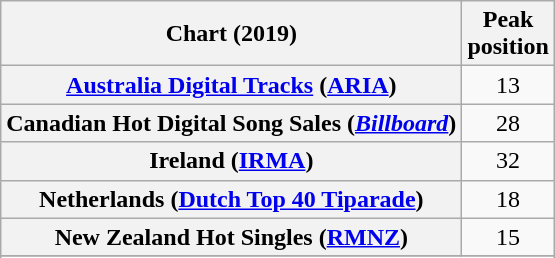<table class="wikitable sortable plainrowheaders" style="text-align:center">
<tr>
<th scope="col">Chart (2019)</th>
<th scope="col">Peak<br>position</th>
</tr>
<tr>
<th scope="row"><a href='#'>Australia Digital Tracks</a> (<a href='#'>ARIA</a>)</th>
<td>13</td>
</tr>
<tr>
<th scope="row">Canadian Hot Digital Song Sales (<em><a href='#'>Billboard</a></em>)</th>
<td>28</td>
</tr>
<tr>
<th scope="row">Ireland (<a href='#'>IRMA</a>)</th>
<td>32</td>
</tr>
<tr>
<th scope="row">Netherlands (<a href='#'>Dutch Top 40 Tiparade</a>)</th>
<td>18</td>
</tr>
<tr>
<th scope="row">New Zealand Hot Singles (<a href='#'>RMNZ</a>)</th>
<td>15</td>
</tr>
<tr>
</tr>
<tr>
</tr>
<tr>
</tr>
</table>
